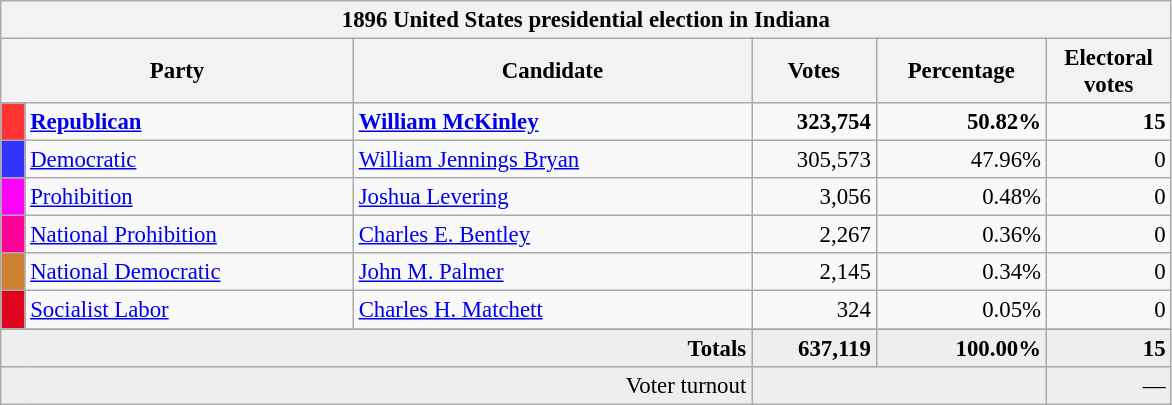<table class="wikitable" style="font-size: 95%;">
<tr>
<th colspan="6">1896 United States presidential election in Indiana</th>
</tr>
<tr>
<th colspan="2" style="width: 15em">Party</th>
<th style="width: 17em">Candidate</th>
<th style="width: 5em">Votes</th>
<th style="width: 7em">Percentage</th>
<th style="width: 5em">Electoral votes</th>
</tr>
<tr>
<th style="background-color:#FF3333; width: 3px"></th>
<td style="width: 130px"><strong><a href='#'>Republican</a></strong></td>
<td><strong><a href='#'>William McKinley</a></strong></td>
<td align="right"><strong>323,754</strong></td>
<td align="right"><strong>50.82%</strong></td>
<td align="right"><strong>15</strong></td>
</tr>
<tr>
<th style="background-color:#3333FF; width: 3px"></th>
<td style="width: 130px"><a href='#'>Democratic</a></td>
<td><a href='#'>William Jennings Bryan</a></td>
<td align="right">305,573</td>
<td align="right">47.96%</td>
<td align="right">0</td>
</tr>
<tr>
<th style="background-color:#FF00FF; width: 3px"></th>
<td style="width: 130px"><a href='#'>Prohibition</a></td>
<td><a href='#'>Joshua Levering</a></td>
<td align="right">3,056</td>
<td align="right">0.48%</td>
<td align="right">0</td>
</tr>
<tr>
<th style="background-color:#f09; width: 3px"></th>
<td style="width: 130px"><a href='#'>National Prohibition</a></td>
<td><a href='#'>Charles E. Bentley</a></td>
<td align="right">2,267</td>
<td align="right">0.36%</td>
<td align="right">0</td>
</tr>
<tr>
<th style="background-color:#CD7F32; width: 3px"></th>
<td style="width: 130px"><a href='#'>National Democratic</a></td>
<td><a href='#'>John M. Palmer</a></td>
<td align="right">2,145</td>
<td align="right">0.34%</td>
<td align="right">0</td>
</tr>
<tr>
<th style="background-color:#DD051D; width: 3px"></th>
<td style="width: 130px"><a href='#'>Socialist Labor</a></td>
<td><a href='#'>Charles H. Matchett</a></td>
<td align="right">324</td>
<td align="right">0.05%</td>
<td align="right">0</td>
</tr>
<tr>
</tr>
<tr bgcolor="#EEEEEE">
<td colspan="3" align="right"><strong>Totals</strong></td>
<td align="right"><strong>637,119</strong></td>
<td align="right"><strong>100.00%</strong></td>
<td align="right"><strong>15</strong></td>
</tr>
<tr bgcolor="#EEEEEE">
<td colspan="3" align="right">Voter turnout</td>
<td colspan="2" align="right"></td>
<td align="right">—</td>
</tr>
</table>
